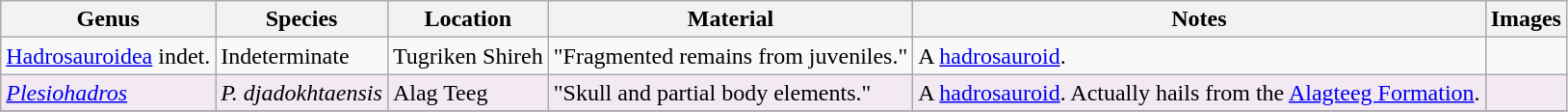<table class="wikitable sortable">
<tr>
<th>Genus</th>
<th>Species</th>
<th>Location</th>
<th>Material</th>
<th>Notes</th>
<th>Images</th>
</tr>
<tr>
<td><a href='#'>Hadrosauroidea</a> indet.</td>
<td>Indeterminate</td>
<td>Tugriken Shireh</td>
<td>"Fragmented remains from juveniles."</td>
<td>A <a href='#'>hadrosauroid</a>.</td>
<td></td>
</tr>
<tr>
<td style="background:#f3e9f3;"><em><a href='#'>Plesiohadros</a></em></td>
<td style="background:#f3e9f3;"><em>P. djadokhtaensis</em></td>
<td style="background:#f3e9f3;">Alag Teeg</td>
<td style="background:#f3e9f3;">"Skull and partial body elements."</td>
<td style="background:#f3e9f3;">A <a href='#'>hadrosauroid</a>. Actually hails from the <a href='#'>Alagteeg Formation</a>.</td>
<td style="background:#f3e9f3;"></td>
</tr>
<tr>
</tr>
</table>
